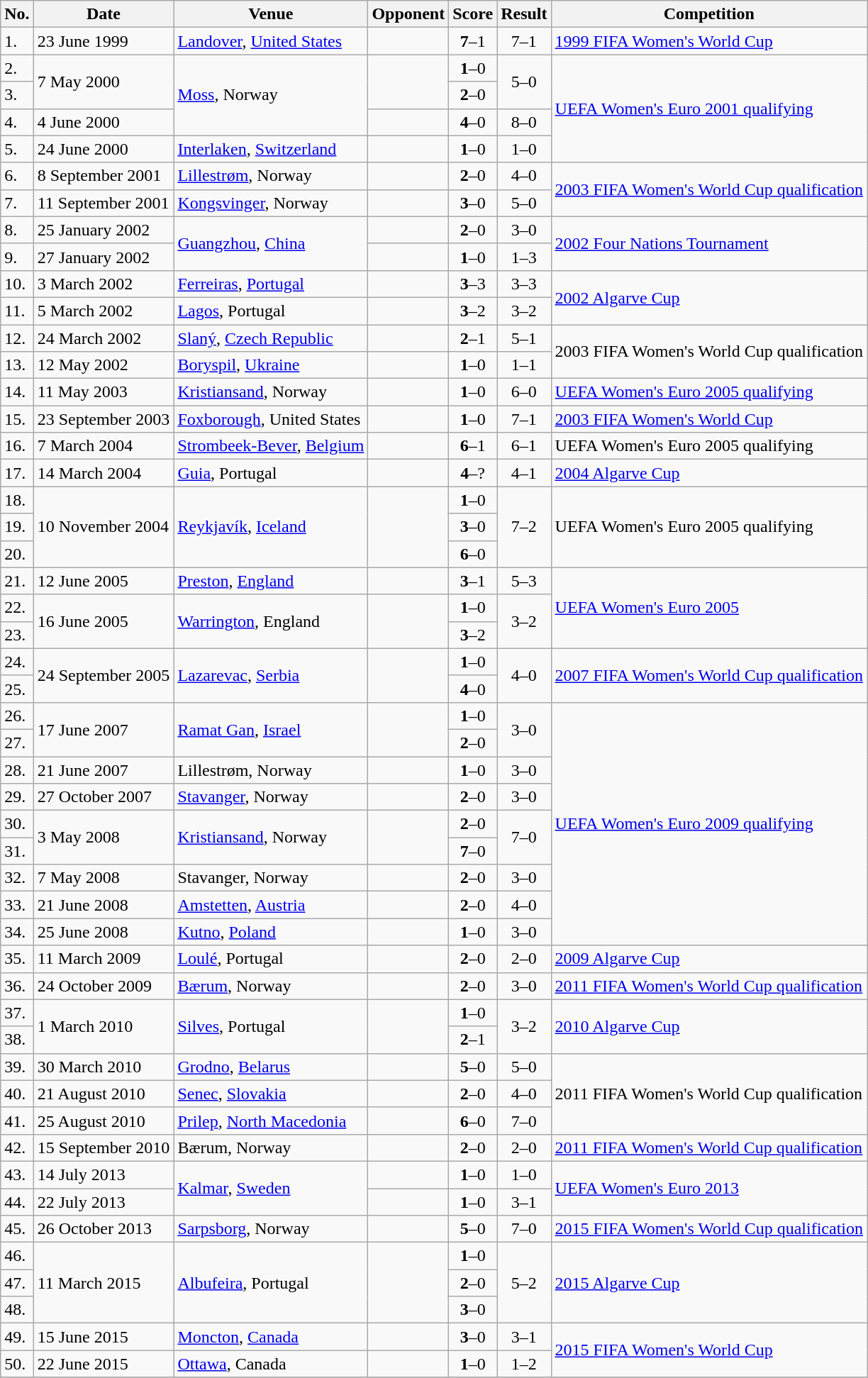<table class="wikitable">
<tr>
<th>No.</th>
<th>Date</th>
<th>Venue</th>
<th>Opponent</th>
<th>Score</th>
<th>Result</th>
<th>Competition</th>
</tr>
<tr>
<td>1.</td>
<td>23 June 1999</td>
<td><a href='#'>Landover</a>, <a href='#'>United States</a></td>
<td></td>
<td align=center><strong>7</strong>–1</td>
<td align=center>7–1</td>
<td><a href='#'>1999 FIFA Women's World Cup</a></td>
</tr>
<tr>
<td>2.</td>
<td rowspan=2>7 May 2000</td>
<td rowspan=3><a href='#'>Moss</a>, Norway</td>
<td rowspan=2></td>
<td align=center><strong>1</strong>–0</td>
<td rowspan=2 align=center>5–0</td>
<td rowspan=4><a href='#'>UEFA Women's Euro 2001 qualifying</a></td>
</tr>
<tr>
<td>3.</td>
<td align=center><strong>2</strong>–0</td>
</tr>
<tr>
<td>4.</td>
<td>4 June 2000</td>
<td></td>
<td align=center><strong>4</strong>–0</td>
<td align=center>8–0</td>
</tr>
<tr>
<td>5.</td>
<td>24 June 2000</td>
<td><a href='#'>Interlaken</a>, <a href='#'>Switzerland</a></td>
<td></td>
<td align=center><strong>1</strong>–0</td>
<td align=center>1–0</td>
</tr>
<tr>
<td>6.</td>
<td>8 September 2001</td>
<td><a href='#'>Lillestrøm</a>, Norway</td>
<td></td>
<td align=center><strong>2</strong>–0</td>
<td align=center>4–0</td>
<td rowspan=2><a href='#'>2003 FIFA Women's World Cup qualification</a></td>
</tr>
<tr>
<td>7.</td>
<td>11 September 2001</td>
<td><a href='#'>Kongsvinger</a>, Norway</td>
<td></td>
<td align=center><strong>3</strong>–0</td>
<td align=center>5–0</td>
</tr>
<tr>
<td>8.</td>
<td>25 January 2002</td>
<td rowspan=2><a href='#'>Guangzhou</a>, <a href='#'>China</a></td>
<td></td>
<td align=center><strong>2</strong>–0</td>
<td align=center>3–0</td>
<td rowspan=2><a href='#'>2002 Four Nations Tournament</a></td>
</tr>
<tr>
<td>9.</td>
<td>27 January 2002</td>
<td></td>
<td align=center><strong>1</strong>–0</td>
<td align=center>1–3</td>
</tr>
<tr>
<td>10.</td>
<td>3 March 2002</td>
<td><a href='#'>Ferreiras</a>, <a href='#'>Portugal</a></td>
<td></td>
<td align=center><strong>3</strong>–3</td>
<td align=center>3–3</td>
<td rowspan=2><a href='#'>2002 Algarve Cup</a></td>
</tr>
<tr>
<td>11.</td>
<td>5 March 2002</td>
<td><a href='#'>Lagos</a>, Portugal</td>
<td></td>
<td align=center><strong>3</strong>–2</td>
<td align=center>3–2</td>
</tr>
<tr>
<td>12.</td>
<td>24 March 2002</td>
<td><a href='#'>Slaný</a>, <a href='#'>Czech Republic</a></td>
<td></td>
<td align=center><strong>2</strong>–1</td>
<td align=center>5–1</td>
<td rowspan=2>2003 FIFA Women's World Cup qualification</td>
</tr>
<tr>
<td>13.</td>
<td>12 May 2002</td>
<td><a href='#'>Boryspil</a>, <a href='#'>Ukraine</a></td>
<td></td>
<td align=center><strong>1</strong>–0</td>
<td align=center>1–1</td>
</tr>
<tr>
<td>14.</td>
<td>11 May 2003</td>
<td><a href='#'>Kristiansand</a>, Norway</td>
<td></td>
<td align=center><strong>1</strong>–0</td>
<td align=center>6–0</td>
<td><a href='#'>UEFA Women's Euro 2005 qualifying</a></td>
</tr>
<tr>
<td>15.</td>
<td>23 September 2003</td>
<td><a href='#'>Foxborough</a>, United States</td>
<td></td>
<td align=center><strong>1</strong>–0</td>
<td align=center>7–1</td>
<td><a href='#'>2003 FIFA Women's World Cup</a></td>
</tr>
<tr>
<td>16.</td>
<td>7 March 2004</td>
<td><a href='#'>Strombeek-Bever</a>, <a href='#'>Belgium</a></td>
<td></td>
<td align=center><strong>6</strong>–1</td>
<td align=center>6–1</td>
<td>UEFA Women's Euro 2005 qualifying</td>
</tr>
<tr>
<td>17.</td>
<td>14 March 2004</td>
<td><a href='#'>Guia</a>, Portugal</td>
<td></td>
<td align=center><strong>4</strong>–?</td>
<td align=center>4–1</td>
<td><a href='#'>2004 Algarve Cup</a></td>
</tr>
<tr>
<td>18.</td>
<td rowspan=3>10 November 2004</td>
<td rowspan=3><a href='#'>Reykjavík</a>, <a href='#'>Iceland</a></td>
<td rowspan=3></td>
<td align=center><strong>1</strong>–0</td>
<td rowspan=3 align=center>7–2</td>
<td rowspan=3>UEFA Women's Euro 2005 qualifying</td>
</tr>
<tr>
<td>19.</td>
<td align=center><strong>3</strong>–0</td>
</tr>
<tr>
<td>20.</td>
<td align=center><strong>6</strong>–0</td>
</tr>
<tr>
<td>21.</td>
<td>12 June 2005</td>
<td><a href='#'>Preston</a>, <a href='#'>England</a></td>
<td></td>
<td align=center><strong>3</strong>–1</td>
<td align=center>5–3</td>
<td rowspan=3><a href='#'>UEFA Women's Euro 2005</a></td>
</tr>
<tr>
<td>22.</td>
<td rowspan=2>16 June 2005</td>
<td rowspan=2><a href='#'>Warrington</a>, England</td>
<td rowspan=2></td>
<td align=center><strong>1</strong>–0</td>
<td rowspan=2 align=center>3–2 </td>
</tr>
<tr>
<td>23.</td>
<td align=center><strong>3</strong>–2</td>
</tr>
<tr>
<td>24.</td>
<td rowspan=2>24 September 2005</td>
<td rowspan=2><a href='#'>Lazarevac</a>, <a href='#'>Serbia</a></td>
<td rowspan=2></td>
<td align=center><strong>1</strong>–0</td>
<td rowspan=2 align=center>4–0</td>
<td rowspan=2><a href='#'>2007 FIFA Women's World Cup qualification</a></td>
</tr>
<tr>
<td>25.</td>
<td align=center><strong>4</strong>–0</td>
</tr>
<tr>
<td>26.</td>
<td rowspan=2>17 June 2007</td>
<td rowspan=2><a href='#'>Ramat Gan</a>, <a href='#'>Israel</a></td>
<td rowspan=2></td>
<td align=center><strong>1</strong>–0</td>
<td rowspan=2 align=center>3–0</td>
<td rowspan=9><a href='#'>UEFA Women's Euro 2009 qualifying</a></td>
</tr>
<tr>
<td>27.</td>
<td align=center><strong>2</strong>–0</td>
</tr>
<tr>
<td>28.</td>
<td>21 June 2007</td>
<td>Lillestrøm, Norway</td>
<td></td>
<td align=center><strong>1</strong>–0</td>
<td align=center>3–0</td>
</tr>
<tr>
<td>29.</td>
<td>27 October 2007</td>
<td><a href='#'>Stavanger</a>, Norway</td>
<td></td>
<td align=center><strong>2</strong>–0</td>
<td align=center>3–0</td>
</tr>
<tr>
<td>30.</td>
<td rowspan=2>3 May 2008</td>
<td rowspan=2><a href='#'>Kristiansand</a>, Norway</td>
<td rowspan=2></td>
<td align=center><strong>2</strong>–0</td>
<td rowspan=2 align=center>7–0</td>
</tr>
<tr>
<td>31.</td>
<td align=center><strong>7</strong>–0</td>
</tr>
<tr>
<td>32.</td>
<td>7 May 2008</td>
<td>Stavanger, Norway</td>
<td></td>
<td align=center><strong>2</strong>–0</td>
<td align=center>3–0</td>
</tr>
<tr>
<td>33.</td>
<td>21 June 2008</td>
<td><a href='#'>Amstetten</a>, <a href='#'>Austria</a></td>
<td></td>
<td align=center><strong>2</strong>–0</td>
<td align=center>4–0</td>
</tr>
<tr>
<td>34.</td>
<td>25 June 2008</td>
<td><a href='#'>Kutno</a>, <a href='#'>Poland</a></td>
<td></td>
<td align=center><strong>1</strong>–0</td>
<td align=center>3–0</td>
</tr>
<tr>
<td>35.</td>
<td>11 March 2009</td>
<td><a href='#'>Loulé</a>, Portugal</td>
<td></td>
<td align=center><strong>2</strong>–0</td>
<td align=center>2–0</td>
<td><a href='#'>2009 Algarve Cup</a></td>
</tr>
<tr>
<td>36.</td>
<td>24 October 2009</td>
<td><a href='#'>Bærum</a>, Norway</td>
<td></td>
<td align=center><strong>2</strong>–0</td>
<td align=center>3–0</td>
<td><a href='#'>2011 FIFA Women's World Cup qualification</a></td>
</tr>
<tr>
<td>37.</td>
<td rowspan=2>1 March 2010</td>
<td rowspan=2><a href='#'>Silves</a>, Portugal</td>
<td rowspan=2></td>
<td align=center><strong>1</strong>–0</td>
<td rowspan=2 align=center>3–2</td>
<td rowspan=2><a href='#'>2010 Algarve Cup</a></td>
</tr>
<tr>
<td>38.</td>
<td align=center><strong>2</strong>–1</td>
</tr>
<tr>
<td>39.</td>
<td>30 March 2010</td>
<td><a href='#'>Grodno</a>, <a href='#'>Belarus</a></td>
<td></td>
<td align=center><strong>5</strong>–0</td>
<td align=center>5–0</td>
<td rowspan=3>2011 FIFA Women's World Cup qualification</td>
</tr>
<tr>
<td>40.</td>
<td>21 August 2010</td>
<td><a href='#'>Senec</a>, <a href='#'>Slovakia</a></td>
<td></td>
<td align=center><strong>2</strong>–0</td>
<td align=center>4–0</td>
</tr>
<tr>
<td>41.</td>
<td>25 August 2010</td>
<td><a href='#'>Prilep</a>, <a href='#'>North Macedonia</a></td>
<td></td>
<td align=center><strong>6</strong>–0</td>
<td align=center>7–0</td>
</tr>
<tr>
<td>42.</td>
<td>15 September 2010</td>
<td>Bærum, Norway</td>
<td></td>
<td align=center><strong>2</strong>–0</td>
<td align=center>2–0</td>
<td><a href='#'>2011 FIFA Women's World Cup qualification</a></td>
</tr>
<tr>
<td>43.</td>
<td>14 July 2013</td>
<td rowspan=2><a href='#'>Kalmar</a>, <a href='#'>Sweden</a></td>
<td></td>
<td align=center><strong>1</strong>–0</td>
<td align=center>1–0</td>
<td rowspan=2><a href='#'>UEFA Women's Euro 2013</a></td>
</tr>
<tr>
<td>44.</td>
<td>22 July 2013</td>
<td></td>
<td align=center><strong>1</strong>–0</td>
<td align=center>3–1</td>
</tr>
<tr>
<td>45.</td>
<td>26 October 2013</td>
<td><a href='#'>Sarpsborg</a>, Norway</td>
<td></td>
<td align=center><strong>5</strong>–0</td>
<td align=center>7–0</td>
<td><a href='#'>2015 FIFA Women's World Cup qualification</a></td>
</tr>
<tr>
<td>46.</td>
<td rowspan=3>11 March 2015</td>
<td rowspan=3><a href='#'>Albufeira</a>, Portugal</td>
<td rowspan=3></td>
<td align=center><strong>1</strong>–0</td>
<td rowspan=3 align=center>5–2</td>
<td rowspan=3><a href='#'>2015 Algarve Cup</a></td>
</tr>
<tr>
<td>47.</td>
<td align=center><strong>2</strong>–0</td>
</tr>
<tr>
<td>48.</td>
<td align=center><strong>3</strong>–0</td>
</tr>
<tr>
<td>49.</td>
<td>15 June 2015</td>
<td><a href='#'>Moncton</a>, <a href='#'>Canada</a></td>
<td></td>
<td align=center><strong>3</strong>–0</td>
<td align=center>3–1</td>
<td rowspan=2><a href='#'>2015 FIFA Women's World Cup</a></td>
</tr>
<tr>
<td>50.</td>
<td>22 June 2015</td>
<td><a href='#'>Ottawa</a>, Canada</td>
<td></td>
<td align=center><strong>1</strong>–0</td>
<td align=center>1–2</td>
</tr>
<tr>
</tr>
</table>
